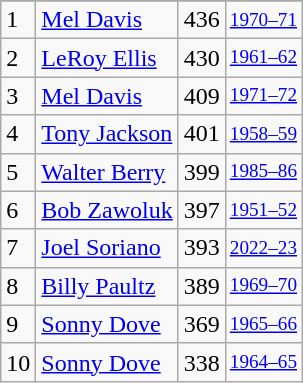<table class="wikitable">
<tr>
</tr>
<tr>
<td>1</td>
<td><a href='#'>Mel Davis</a></td>
<td>436</td>
<td style="font-size:80%;"><a href='#'>1970–71</a></td>
</tr>
<tr>
<td>2</td>
<td><a href='#'>LeRoy Ellis</a></td>
<td>430</td>
<td style="font-size:80%;"><a href='#'>1961–62</a></td>
</tr>
<tr>
<td>3</td>
<td><a href='#'>Mel Davis</a></td>
<td>409</td>
<td style="font-size:80%;"><a href='#'>1971–72</a></td>
</tr>
<tr>
<td>4</td>
<td><a href='#'>Tony Jackson</a></td>
<td>401</td>
<td style="font-size:80%;"><a href='#'>1958–59</a></td>
</tr>
<tr>
<td>5</td>
<td><a href='#'>Walter Berry</a></td>
<td>399</td>
<td style="font-size:80%;"><a href='#'>1985–86</a></td>
</tr>
<tr>
<td>6</td>
<td><a href='#'>Bob Zawoluk</a></td>
<td>397</td>
<td style="font-size:80%;"><a href='#'>1951–52</a></td>
</tr>
<tr>
<td>7</td>
<td><a href='#'>Joel Soriano</a></td>
<td>393</td>
<td style="font-size:80%;"><a href='#'>2022–23</a></td>
</tr>
<tr>
<td>8</td>
<td><a href='#'>Billy Paultz</a></td>
<td>389</td>
<td style="font-size:80%;"><a href='#'>1969–70</a></td>
</tr>
<tr>
<td>9</td>
<td><a href='#'>Sonny Dove</a></td>
<td>369</td>
<td style="font-size:80%;"><a href='#'>1965–66</a></td>
</tr>
<tr>
<td>10</td>
<td><a href='#'>Sonny Dove</a></td>
<td>338</td>
<td style="font-size:80%;"><a href='#'>1964–65</a></td>
</tr>
</table>
